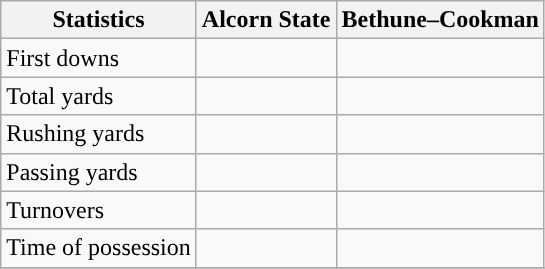<table class="wikitable">
<tr>
<th>Statistics</th>
<th>Alcorn State</th>
<th>Bethune–Cookman</th>
</tr>
<tr>
<td>First downs</td>
<td> </td>
<td> </td>
</tr>
<tr>
<td>Total yards</td>
<td> </td>
<td> </td>
</tr>
<tr>
<td>Rushing yards</td>
<td> </td>
<td> </td>
</tr>
<tr>
<td>Passing yards</td>
<td> </td>
<td> </td>
</tr>
<tr>
<td>Turnovers</td>
<td> </td>
<td> </td>
</tr>
<tr>
<td>Time of possession</td>
<td> </td>
<td> </td>
</tr>
<tr>
</tr>
</table>
